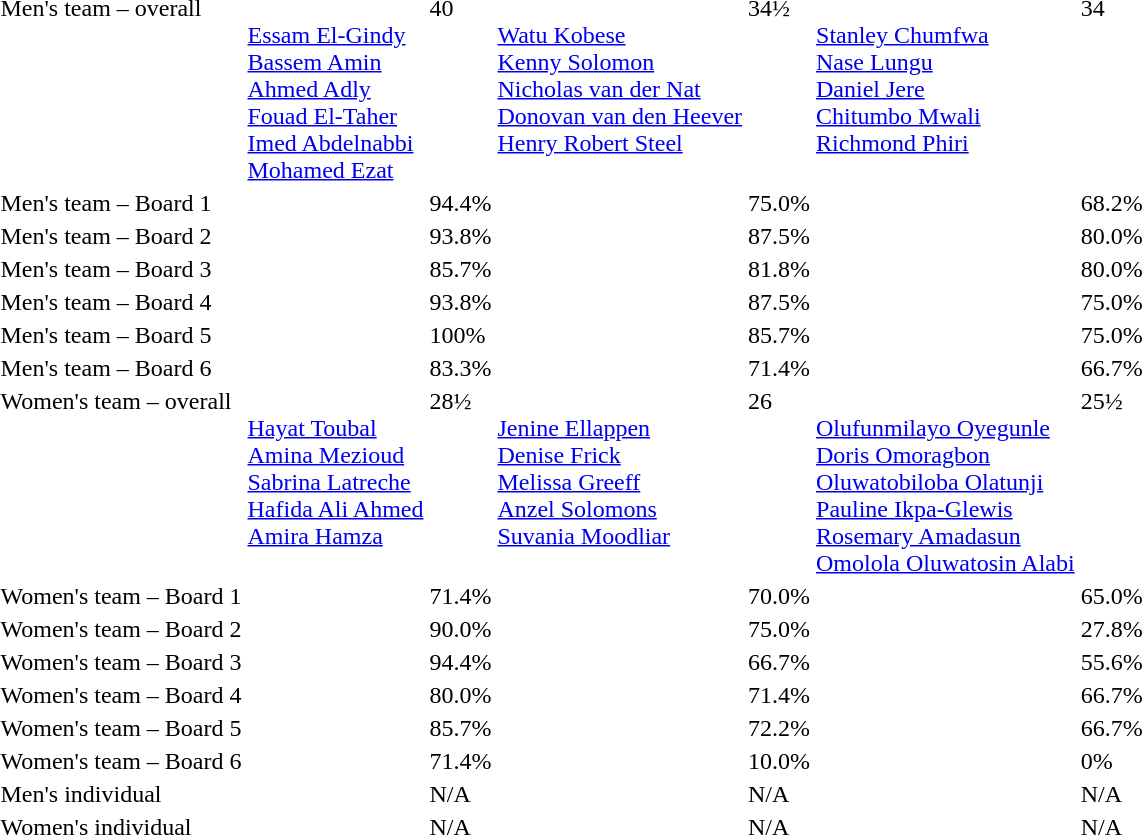<table>
<tr valign="top">
<td>Men's team – overall</td>
<td><br><a href='#'>Essam El-Gindy</a><br><a href='#'>Bassem Amin</a><br><a href='#'>Ahmed Adly</a><br><a href='#'>Fouad El-Taher</a><br><a href='#'>Imed Abdelnabbi</a><br><a href='#'>Mohamed Ezat</a></td>
<td>40</td>
<td><br><a href='#'>Watu Kobese</a><br><a href='#'>Kenny Solomon</a><br><a href='#'>Nicholas van der Nat</a><br><a href='#'>Donovan van den Heever</a><br><a href='#'>Henry Robert Steel</a></td>
<td>34½</td>
<td><br><a href='#'>Stanley Chumfwa</a><br><a href='#'>Nase Lungu</a><br><a href='#'>Daniel Jere</a><br><a href='#'>Chitumbo Mwali</a><br><a href='#'>Richmond Phiri</a></td>
<td>34</td>
</tr>
<tr valign="top">
<td>Men's team – Board 1</td>
<td></td>
<td>94.4%</td>
<td></td>
<td>75.0%</td>
<td></td>
<td>68.2%</td>
</tr>
<tr valign="top">
<td>Men's team – Board 2</td>
<td></td>
<td>93.8%</td>
<td></td>
<td>87.5%</td>
<td></td>
<td>80.0%</td>
</tr>
<tr valign="top">
<td>Men's team – Board 3</td>
<td></td>
<td>85.7%</td>
<td></td>
<td>81.8%</td>
<td></td>
<td>80.0%</td>
</tr>
<tr valign="top">
<td>Men's team – Board 4</td>
<td></td>
<td>93.8%</td>
<td></td>
<td>87.5%</td>
<td></td>
<td>75.0%</td>
</tr>
<tr valign="top">
<td>Men's team – Board 5</td>
<td></td>
<td>100%</td>
<td></td>
<td>85.7%</td>
<td></td>
<td>75.0%</td>
</tr>
<tr valign="top">
<td>Men's team – Board 6</td>
<td></td>
<td>83.3%</td>
<td></td>
<td>71.4%</td>
<td></td>
<td>66.7%</td>
</tr>
<tr valign="top">
<td>Women's team – overall</td>
<td><br><a href='#'>Hayat Toubal</a><br><a href='#'>Amina Mezioud</a><br><a href='#'>Sabrina Latreche</a><br><a href='#'>Hafida Ali Ahmed</a><br><a href='#'>Amira Hamza</a></td>
<td>28½</td>
<td><br><a href='#'>Jenine Ellappen</a><br><a href='#'>Denise Frick</a><br><a href='#'>Melissa Greeff</a><br><a href='#'>Anzel Solomons</a><br><a href='#'>Suvania Moodliar</a></td>
<td>26</td>
<td><br><a href='#'>Olufunmilayo Oyegunle</a><br><a href='#'>Doris Omoragbon</a><br><a href='#'>Oluwatobiloba Olatunji</a><br><a href='#'>Pauline Ikpa-Glewis</a><br><a href='#'>Rosemary Amadasun</a><br><a href='#'>Omolola Oluwatosin Alabi</a></td>
<td>25½</td>
</tr>
<tr valign="top">
<td>Women's team – Board 1</td>
<td></td>
<td>71.4%</td>
<td></td>
<td>70.0%</td>
<td></td>
<td>65.0%</td>
</tr>
<tr valign="top">
<td>Women's team – Board 2</td>
<td></td>
<td>90.0%</td>
<td></td>
<td>75.0%</td>
<td></td>
<td>27.8%</td>
</tr>
<tr valign="top">
<td>Women's team – Board 3</td>
<td></td>
<td>94.4%</td>
<td></td>
<td>66.7%</td>
<td></td>
<td>55.6%</td>
</tr>
<tr valign="top">
<td>Women's team – Board 4</td>
<td></td>
<td>80.0%</td>
<td></td>
<td>71.4%</td>
<td></td>
<td>66.7%</td>
</tr>
<tr valign="top">
<td>Women's team – Board 5</td>
<td></td>
<td>85.7%</td>
<td></td>
<td>72.2%</td>
<td></td>
<td>66.7%</td>
</tr>
<tr valign="top">
<td>Women's team – Board 6</td>
<td></td>
<td>71.4%</td>
<td></td>
<td>10.0%</td>
<td></td>
<td>0%</td>
</tr>
<tr valign="top">
<td>Men's individual</td>
<td></td>
<td>N/A</td>
<td></td>
<td>N/A</td>
<td></td>
<td>N/A</td>
</tr>
<tr valign="top">
<td>Women's individual</td>
<td></td>
<td>N/A</td>
<td></td>
<td>N/A</td>
<td></td>
<td>N/A</td>
</tr>
</table>
